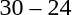<table style="text-align:center">
<tr>
<th width=200></th>
<th width=100></th>
<th width=200></th>
</tr>
<tr>
<td align=right><strong></strong></td>
<td>30 – 24</td>
<td align=left></td>
</tr>
</table>
